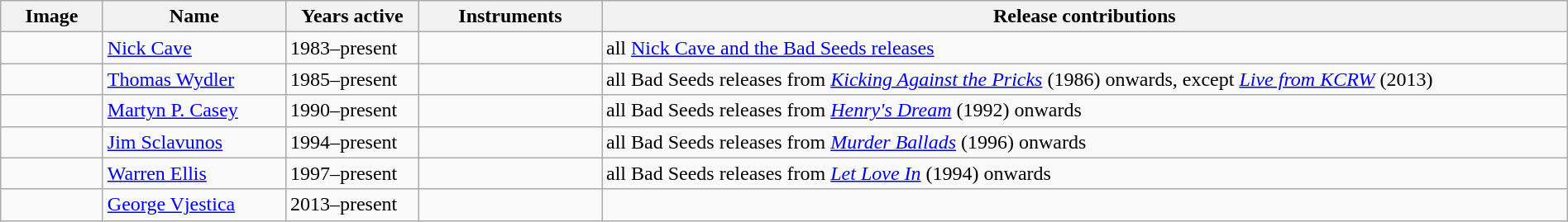<table class="wikitable" border="1" width=100%>
<tr>
<th width="75">Image</th>
<th width="140">Name</th>
<th width="100">Years active</th>
<th width="140">Instruments</th>
<th>Release contributions</th>
</tr>
<tr>
<td></td>
<td><a href='#'>Nick Cave</a></td>
<td>1983–present</td>
<td></td>
<td>all <a href='#'>Nick Cave and the Bad Seeds releases</a></td>
</tr>
<tr>
<td></td>
<td><a href='#'>Thomas Wydler</a></td>
<td>1985–present </td>
<td></td>
<td>all Bad Seeds releases from <em><a href='#'>Kicking Against the Pricks</a></em> (1986) onwards, except <em><a href='#'>Live from KCRW</a></em> (2013)</td>
</tr>
<tr>
<td></td>
<td><a href='#'>Martyn P. Casey</a></td>
<td>1990–present</td>
<td></td>
<td>all Bad Seeds releases from <em><a href='#'>Henry's Dream</a></em> (1992) onwards</td>
</tr>
<tr>
<td></td>
<td><a href='#'>Jim Sclavunos</a></td>
<td>1994–present</td>
<td></td>
<td>all Bad Seeds releases from <em><a href='#'>Murder Ballads</a></em> (1996) onwards</td>
</tr>
<tr>
<td></td>
<td><a href='#'>Warren Ellis</a></td>
<td>1997–present </td>
<td></td>
<td>all Bad Seeds releases from <em><a href='#'>Let Love In</a></em> (1994) onwards</td>
</tr>
<tr>
<td></td>
<td><a href='#'>George Vjestica</a></td>
<td>2013–present</td>
<td></td>
<td></td>
</tr>
</table>
